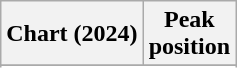<table class="wikitable sortable plainrowheaders" style="text-align:center">
<tr>
<th scope="col">Chart (2024)</th>
<th scope="col">Peak<br>position</th>
</tr>
<tr>
</tr>
<tr>
</tr>
<tr>
</tr>
</table>
